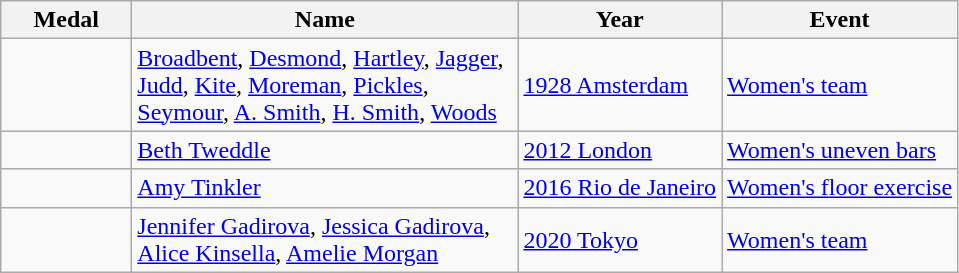<table class="wikitable sortable">
<tr>
<th style="width:5em;">Medal</th>
<th width=250>Name</th>
<th>Year</th>
<th>Event</th>
</tr>
<tr>
<td></td>
<td><a href='#'>Broadbent</a>, <a href='#'>Desmond</a>, <a href='#'>Hartley</a>, <a href='#'>Jagger</a>, <a href='#'>Judd</a>, <a href='#'>Kite</a>, <a href='#'>Moreman</a>, <a href='#'>Pickles</a>, <a href='#'>Seymour</a>, <a href='#'>A. Smith</a>, <a href='#'>H. Smith</a>, <a href='#'>Woods</a></td>
<td> <a href='#'>1928 Amsterdam</a></td>
<td><a href='#'>Women's team</a></td>
</tr>
<tr>
<td></td>
<td><a href='#'>Beth Tweddle</a></td>
<td> <a href='#'>2012 London</a></td>
<td><a href='#'>Women's uneven bars</a></td>
</tr>
<tr>
<td></td>
<td><a href='#'>Amy Tinkler</a></td>
<td> <a href='#'>2016 Rio de Janeiro</a></td>
<td><a href='#'>Women's floor exercise</a></td>
</tr>
<tr>
<td></td>
<td><a href='#'>Jennifer Gadirova</a>, <a href='#'>Jessica Gadirova</a>,<br><a href='#'>Alice Kinsella</a>, <a href='#'>Amelie Morgan</a></td>
<td> <a href='#'>2020 Tokyo</a></td>
<td><a href='#'>Women's team</a></td>
</tr>
</table>
